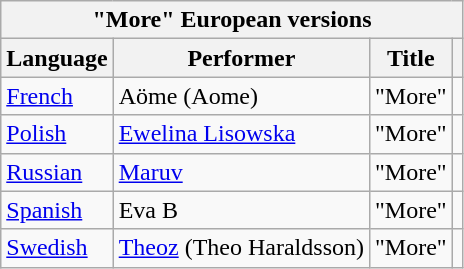<table class="wikitable">
<tr>
<th colspan="4">"More" European versions</th>
</tr>
<tr>
<th>Language</th>
<th>Performer</th>
<th>Title</th>
<th></th>
</tr>
<tr>
<td><a href='#'>French</a></td>
<td>Aöme (Aome)</td>
<td>"More"</td>
<td></td>
</tr>
<tr>
<td><a href='#'>Polish</a></td>
<td><a href='#'>Ewelina Lisowska</a></td>
<td>"More"</td>
<td></td>
</tr>
<tr>
<td><a href='#'>Russian</a></td>
<td><a href='#'>Maruv</a></td>
<td>"More"</td>
<td></td>
</tr>
<tr>
<td><a href='#'>Spanish</a></td>
<td>Eva B</td>
<td>"More"</td>
<td></td>
</tr>
<tr>
<td><a href='#'>Swedish</a></td>
<td><a href='#'>Theoz</a> (Theo Haraldsson)</td>
<td>"More"</td>
<td></td>
</tr>
</table>
